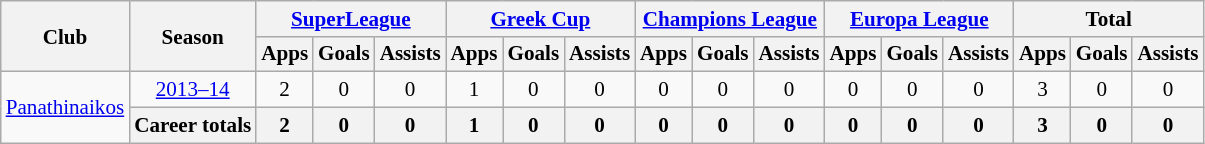<table class="wikitable" style="font-size:88%; text-align: center">
<tr>
<th rowspan=2>Club</th>
<th rowspan=2>Season</th>
<th colspan=3><a href='#'>SuperLeague</a></th>
<th colspan=3><a href='#'>Greek Cup</a></th>
<th colspan=3><a href='#'>Champions League</a></th>
<th colspan=3><a href='#'>Europa League</a></th>
<th colspan=3>Total</th>
</tr>
<tr>
<th>Apps</th>
<th>Goals</th>
<th>Assists</th>
<th>Apps</th>
<th>Goals</th>
<th>Assists</th>
<th>Apps</th>
<th>Goals</th>
<th>Assists</th>
<th>Apps</th>
<th>Goals</th>
<th>Assists</th>
<th>Apps</th>
<th>Goals</th>
<th>Assists</th>
</tr>
<tr>
<td rowspan=7><a href='#'>Panathinaikos</a></td>
<td><a href='#'>2013–14</a></td>
<td>2</td>
<td>0</td>
<td>0</td>
<td>1</td>
<td>0</td>
<td>0</td>
<td>0</td>
<td>0</td>
<td>0</td>
<td>0</td>
<td>0</td>
<td>0</td>
<td>3</td>
<td>0</td>
<td>0</td>
</tr>
<tr>
<th colspan="1">Career totals</th>
<th>2</th>
<th>0</th>
<th>0</th>
<th>1</th>
<th>0</th>
<th>0</th>
<th>0</th>
<th>0</th>
<th>0</th>
<th>0</th>
<th>0</th>
<th>0</th>
<th>3</th>
<th>0</th>
<th>0</th>
</tr>
</table>
